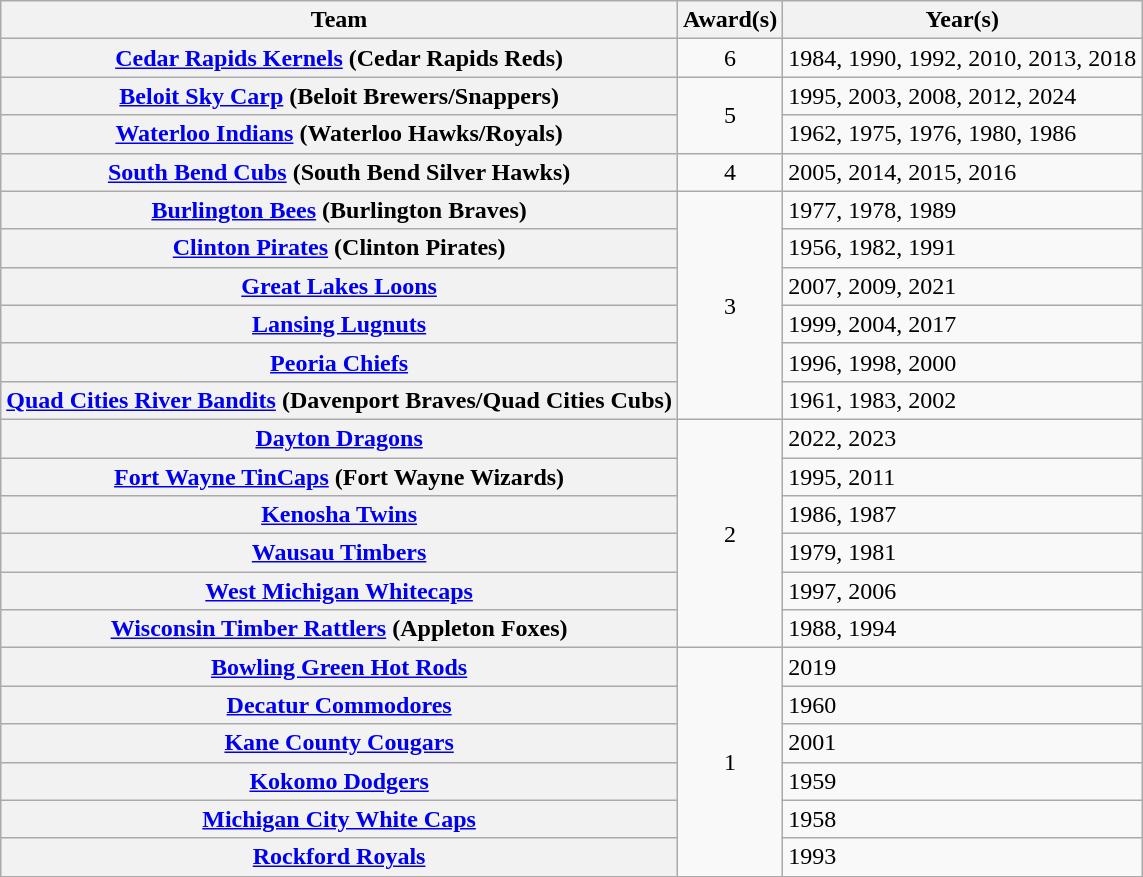<table class="wikitable sortable plainrowheaders" style="text-align:left">
<tr>
<th scope="col">Team</th>
<th scope="col">Award(s)</th>
<th scope="col">Year(s)</th>
</tr>
<tr>
<th scope="row"><strong><a href='#'>Cedar Rapids Kernels</a></strong> (Cedar Rapids Reds)</th>
<td style="text-align:center">6</td>
<td>1984, 1990, 1992, 2010, 2013, 2018</td>
</tr>
<tr>
<th scope="row"><strong><a href='#'>Beloit Sky Carp</a></strong> (Beloit Brewers/Snappers)</th>
<td style="text-align:center" rowspan="2">5</td>
<td>1995, 2003, 2008, 2012, 2024</td>
</tr>
<tr>
<th scope="row"><a href='#'>Waterloo Indians</a> (Waterloo Hawks/Royals)</th>
<td>1962, 1975, 1976, 1980, 1986</td>
</tr>
<tr>
<th scope="row"><strong><a href='#'>South Bend Cubs</a></strong> (South Bend Silver Hawks)</th>
<td style="text-align:center">4</td>
<td>2005, 2014, 2015, 2016</td>
</tr>
<tr>
<th scope="row"><a href='#'>Burlington Bees</a> (Burlington Braves)</th>
<td style="text-align:center" rowspan="6">3</td>
<td>1977, 1978, 1989</td>
</tr>
<tr>
<th scope="row"><a href='#'>Clinton Pirates</a> (Clinton Pirates)</th>
<td>1956, 1982, 1991</td>
</tr>
<tr>
<th scope="row"><strong><a href='#'>Great Lakes Loons</a></strong></th>
<td>2007, 2009, 2021</td>
</tr>
<tr>
<th scope="row"><strong><a href='#'>Lansing Lugnuts</a></strong></th>
<td>1999, 2004, 2017</td>
</tr>
<tr>
<th scope="row"><strong><a href='#'>Peoria Chiefs</a></strong></th>
<td>1996, 1998, 2000</td>
</tr>
<tr>
<th scope="row"><strong><a href='#'>Quad Cities River Bandits</a></strong> (Davenport Braves/Quad Cities Cubs)</th>
<td>1961, 1983, 2002</td>
</tr>
<tr>
<th scope="row"><strong><a href='#'>Dayton Dragons</a></strong></th>
<td style="text-align:center" rowspan="6">2</td>
<td>2022, 2023</td>
</tr>
<tr>
<th scope="row"><strong><a href='#'>Fort Wayne TinCaps</a></strong> (Fort Wayne Wizards)</th>
<td>1995, 2011</td>
</tr>
<tr>
<th scope="row"><a href='#'>Kenosha Twins</a></th>
<td>1986, 1987</td>
</tr>
<tr>
<th scope="row"><a href='#'>Wausau Timbers</a></th>
<td>1979, 1981</td>
</tr>
<tr>
<th scope="row"><strong><a href='#'>West Michigan Whitecaps</a></strong></th>
<td>1997, 2006</td>
</tr>
<tr>
<th scope="row"><strong><a href='#'>Wisconsin Timber Rattlers</a></strong> (Appleton Foxes)</th>
<td>1988, 1994</td>
</tr>
<tr>
<th scope="row"><a href='#'>Bowling Green Hot Rods</a></th>
<td style="text-align:center" rowspan="6">1</td>
<td>2019</td>
</tr>
<tr>
<th scope="row"><a href='#'>Decatur Commodores</a></th>
<td>1960</td>
</tr>
<tr>
<th scope="row"><a href='#'>Kane County Cougars</a></th>
<td>2001</td>
</tr>
<tr>
<th scope="row"><a href='#'>Kokomo Dodgers</a></th>
<td>1959</td>
</tr>
<tr>
<th scope="row"><a href='#'>Michigan City White Caps</a></th>
<td>1958</td>
</tr>
<tr>
<th scope="row"><a href='#'>Rockford Royals</a></th>
<td>1993</td>
</tr>
</table>
